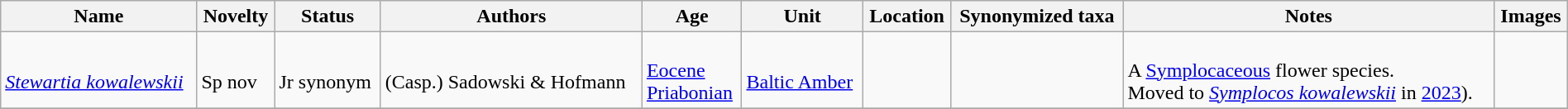<table class="wikitable sortable" align="center" width="100%">
<tr>
<th>Name</th>
<th>Novelty</th>
<th>Status</th>
<th>Authors</th>
<th>Age</th>
<th>Unit</th>
<th>Location</th>
<th>Synonymized taxa</th>
<th>Notes</th>
<th>Images</th>
</tr>
<tr>
<td><br><em><a href='#'>Stewartia kowalewskii</a></em></td>
<td><br>Sp nov</td>
<td><br>Jr synonym</td>
<td><br>(Casp.) Sadowski & Hofmann</td>
<td><br><a href='#'>Eocene</a><br><a href='#'>Priabonian</a></td>
<td><br><a href='#'>Baltic Amber</a></td>
<td><br></td>
<td></td>
<td><br>A <a href='#'>Symplocaceous</a> flower species.<br> Moved to <em><a href='#'>Symplocos kowalewskii</a></em> in <a href='#'>2023</a>).</td>
<td><br></td>
</tr>
<tr>
</tr>
</table>
